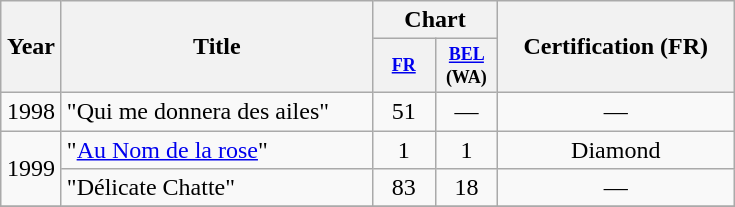<table class="wikitable">
<tr>
<th rowspan="2" width="33">Year</th>
<th rowspan="2" width="200">Title</th>
<th colspan="2">Chart</th>
<th rowspan="2" width="150">Certification (FR)</th>
</tr>
<tr>
<th style="width:3em;font-size:75%"><a href='#'>FR</a></th>
<th style="width:3em;font-size:75%"><a href='#'>BEL</a> (WA)</th>
</tr>
<tr>
<td align="center">1998</td>
<td>"Qui me donnera des ailes"</td>
<td align="center">51</td>
<td align="center">—</td>
<td align="center">—</td>
</tr>
<tr>
<td align="center" rowspan="2">1999</td>
<td>"<a href='#'>Au Nom de la rose</a>"</td>
<td align="center">1</td>
<td align="center">1</td>
<td align="center">Diamond</td>
</tr>
<tr>
<td>"Délicate Chatte"</td>
<td align="center">83</td>
<td align="center">18</td>
<td align="center">—</td>
</tr>
<tr>
</tr>
</table>
